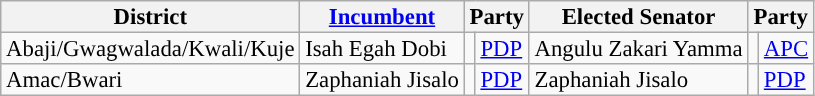<table class="sortable wikitable" style="font-size:95%;line-height:14px;">
<tr>
<th class="unsortable">District</th>
<th class="unsortable"><a href='#'>Incumbent</a></th>
<th colspan="2">Party</th>
<th class="unsortable">Elected Senator</th>
<th colspan="2">Party</th>
</tr>
<tr>
<td>Abaji/Gwagwalada/Kwali/Kuje</td>
<td>Isah Egah Dobi</td>
<td style="background:"></td>
<td><a href='#'>PDP</a></td>
<td>Angulu Zakari Yamma</td>
<td style="background:"></td>
<td><a href='#'>APC</a></td>
</tr>
<tr>
<td>Amac/Bwari</td>
<td>Zaphaniah Jisalo</td>
<td style="background:"></td>
<td><a href='#'>PDP</a></td>
<td>Zaphaniah Jisalo</td>
<td style="background:"></td>
<td><a href='#'>PDP</a></td>
</tr>
</table>
